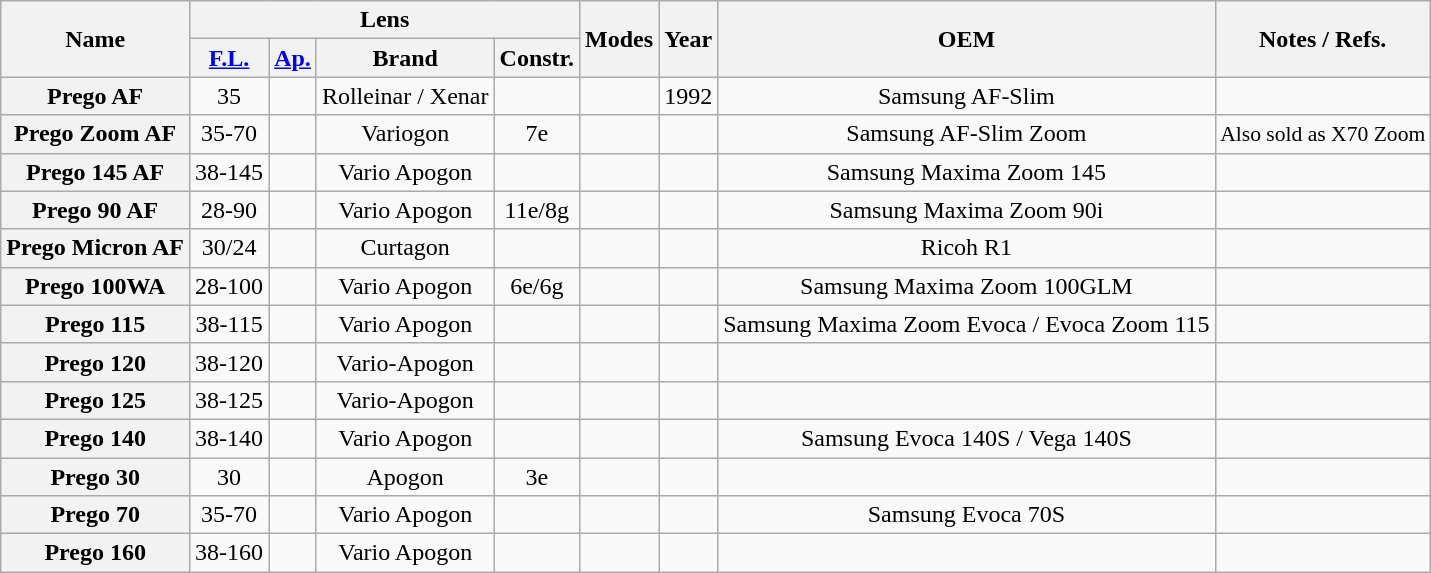<table class="wikitable sortable" style="font-size:100%;text-align:center;">
<tr>
<th rowspan=2>Name</th>
<th colspan=4>Lens</th>
<th rowspan=2>Modes</th>
<th rowspan=2>Year</th>
<th rowspan=2>OEM</th>
<th rowspan=2 class="unsortable">Notes / Refs.</th>
</tr>
<tr>
<th><a href='#'>F.L.</a></th>
<th><a href='#'>Ap.</a></th>
<th>Brand</th>
<th>Constr.</th>
</tr>
<tr>
<th>Prego AF</th>
<td>35</td>
<td></td>
<td>Rolleinar / Xenar</td>
<td></td>
<td></td>
<td>1992</td>
<td>Samsung AF-Slim</td>
<td style="font-size:90%;text-align:left;"></td>
</tr>
<tr>
<th>Prego Zoom AF</th>
<td>35-70</td>
<td></td>
<td>Variogon</td>
<td>7e</td>
<td></td>
<td></td>
<td>Samsung AF-Slim Zoom</td>
<td style="font-size:90%;text-align:left;"> Also sold as X70 Zoom</td>
</tr>
<tr>
<th>Prego 145 AF</th>
<td>38-145</td>
<td></td>
<td>Vario Apogon</td>
<td></td>
<td></td>
<td></td>
<td>Samsung Maxima Zoom 145</td>
<td style="font-size:90%;text-align:left;"></td>
</tr>
<tr>
<th>Prego 90 AF</th>
<td>28-90</td>
<td></td>
<td>Vario Apogon</td>
<td>11e/8g</td>
<td></td>
<td></td>
<td>Samsung Maxima Zoom 90i</td>
<td style="font-size:90%;text-align:left;"></td>
</tr>
<tr>
<th>Prego Micron AF</th>
<td>30/24</td>
<td></td>
<td>Curtagon</td>
<td></td>
<td></td>
<td></td>
<td>Ricoh R1</td>
<td style="font-size:90%;text-align:left;"></td>
</tr>
<tr>
<th>Prego 100WA</th>
<td>28-100</td>
<td></td>
<td>Vario Apogon</td>
<td>6e/6g</td>
<td></td>
<td></td>
<td>Samsung Maxima Zoom 100GLM</td>
<td style="font-size:90%;text-align:left;"></td>
</tr>
<tr>
<th>Prego 115</th>
<td>38-115</td>
<td></td>
<td>Vario Apogon</td>
<td></td>
<td></td>
<td></td>
<td>Samsung Maxima Zoom Evoca / Evoca Zoom 115</td>
<td style="font-size:90%;text-align:left;"></td>
</tr>
<tr>
<th>Prego 120</th>
<td>38-120</td>
<td></td>
<td>Vario-Apogon</td>
<td></td>
<td></td>
<td></td>
<td></td>
<td style="font-size:90%;text-align:left;"></td>
</tr>
<tr>
<th>Prego 125</th>
<td>38-125</td>
<td></td>
<td>Vario-Apogon</td>
<td></td>
<td></td>
<td></td>
<td></td>
<td style="font-size:90%;text-align:left;"></td>
</tr>
<tr>
<th>Prego 140</th>
<td>38-140</td>
<td></td>
<td>Vario Apogon</td>
<td></td>
<td></td>
<td></td>
<td>Samsung Evoca 140S / Vega 140S</td>
<td style="font-size:90%;text-align:left;"></td>
</tr>
<tr>
<th>Prego 30</th>
<td>30</td>
<td></td>
<td>Apogon</td>
<td>3e</td>
<td></td>
<td></td>
<td></td>
<td style="font-size:90%;text-align:left;"></td>
</tr>
<tr>
<th>Prego 70</th>
<td>35-70</td>
<td></td>
<td>Vario Apogon</td>
<td></td>
<td></td>
<td></td>
<td>Samsung Evoca 70S</td>
<td style="font-size:90%;text-align:left;"></td>
</tr>
<tr>
<th>Prego 160</th>
<td>38-160</td>
<td></td>
<td>Vario Apogon</td>
<td></td>
<td></td>
<td></td>
<td></td>
<td style="font-size:90%;text-align:left;"></td>
</tr>
</table>
